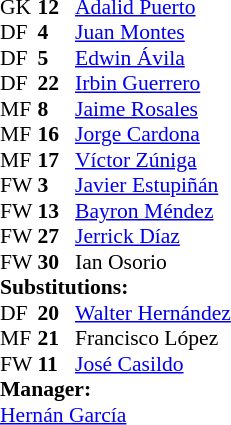<table style = "font-size: 90%" cellspacing = "0" cellpadding = "0">
<tr>
<td colspan = 4></td>
</tr>
<tr>
<th style="width:25px;"></th>
<th style="width:25px;"></th>
</tr>
<tr>
<td>GK</td>
<td><strong>12</strong></td>
<td> <a href='#'>Adalid Puerto</a></td>
</tr>
<tr>
<td>DF</td>
<td><strong>4</strong></td>
<td> <a href='#'>Juan Montes</a></td>
</tr>
<tr>
<td>DF</td>
<td><strong>5</strong></td>
<td> <a href='#'>Edwin Ávila</a></td>
<td></td>
<td></td>
</tr>
<tr>
<td>DF</td>
<td><strong>22</strong></td>
<td> <a href='#'>Irbin Guerrero</a></td>
</tr>
<tr>
<td>MF</td>
<td><strong>8</strong></td>
<td> <a href='#'>Jaime Rosales</a></td>
<td></td>
<td></td>
</tr>
<tr>
<td>MF</td>
<td><strong>16</strong></td>
<td> <a href='#'>Jorge Cardona</a></td>
<td></td>
<td></td>
</tr>
<tr>
<td>MF</td>
<td><strong>17</strong></td>
<td> <a href='#'>Víctor Zúniga</a></td>
</tr>
<tr>
<td>FW</td>
<td><strong>3</strong></td>
<td> <a href='#'>Javier Estupiñán</a></td>
<td></td>
<td></td>
</tr>
<tr>
<td>FW</td>
<td><strong>13</strong></td>
<td> <a href='#'>Bayron Méndez</a></td>
<td></td>
<td></td>
</tr>
<tr>
<td>FW</td>
<td><strong>27</strong></td>
<td> <a href='#'>Jerrick Díaz</a></td>
</tr>
<tr>
<td>FW</td>
<td><strong>30</strong></td>
<td> Ian Osorio</td>
<td></td>
<td></td>
</tr>
<tr>
<td colspan = 3><strong>Substitutions:</strong></td>
</tr>
<tr>
<td>DF</td>
<td><strong>20</strong></td>
<td> <a href='#'>Walter Hernández</a></td>
<td></td>
<td></td>
</tr>
<tr>
<td>MF</td>
<td><strong>21</strong></td>
<td> Francisco López</td>
<td></td>
<td></td>
</tr>
<tr>
<td>FW</td>
<td><strong>11</strong></td>
<td> <a href='#'>José Casildo</a></td>
<td></td>
<td></td>
</tr>
<tr>
<td colspan = 3><strong>Manager:</strong></td>
</tr>
<tr>
<td colspan = 3> <a href='#'>Hernán García</a></td>
</tr>
</table>
